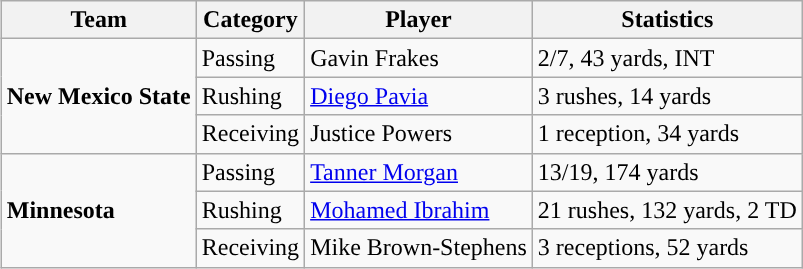<table class="wikitable" style="float: right;">
<tr>
<th>Team</th>
<th>Category</th>
<th>Player</th>
<th>Statistics</th>
</tr>
<tr>
<td rowspan=3><strong>New Mexico State</strong></td>
<td>Passing</td>
<td>Gavin Frakes</td>
<td>2/7, 43 yards, INT</td>
</tr>
<tr>
<td>Rushing</td>
<td><a href='#'>Diego Pavia</a></td>
<td>3 rushes, 14 yards</td>
</tr>
<tr>
<td>Receiving</td>
<td>Justice Powers</td>
<td>1 reception, 34 yards</td>
</tr>
<tr>
<td rowspan=3><strong>Minnesota</strong></td>
<td>Passing</td>
<td><a href='#'>Tanner Morgan</a></td>
<td>13/19, 174 yards</td>
</tr>
<tr>
<td>Rushing</td>
<td><a href='#'>Mohamed Ibrahim</a></td>
<td>21 rushes, 132 yards, 2 TD</td>
</tr>
<tr>
<td>Receiving</td>
<td>Mike Brown-Stephens</td>
<td>3 receptions, 52 yards</td>
</tr>
</table>
